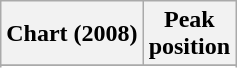<table class="wikitable sortable plainrowheaders" style="text-align:center;">
<tr>
<th scope="col">Chart (2008)</th>
<th scope="col">Peak<br>position</th>
</tr>
<tr>
</tr>
<tr>
</tr>
<tr>
</tr>
<tr>
</tr>
<tr>
</tr>
</table>
